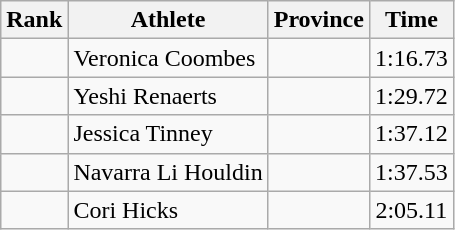<table class="wikitable sortable" style="text-align:center">
<tr>
<th>Rank</th>
<th>Athlete</th>
<th>Province</th>
<th>Time</th>
</tr>
<tr>
<td></td>
<td align=left>Veronica Coombes</td>
<td align="left"></td>
<td>1:16.73</td>
</tr>
<tr>
<td></td>
<td align=left>Yeshi Renaerts</td>
<td align="left"></td>
<td>1:29.72</td>
</tr>
<tr>
<td></td>
<td align=left>Jessica Tinney</td>
<td align="left"></td>
<td>1:37.12</td>
</tr>
<tr>
<td></td>
<td align=left>Navarra Li Houldin</td>
<td align="left"></td>
<td>1:37.53</td>
</tr>
<tr>
<td></td>
<td align=left>Cori Hicks</td>
<td align="left"></td>
<td>2:05.11</td>
</tr>
</table>
